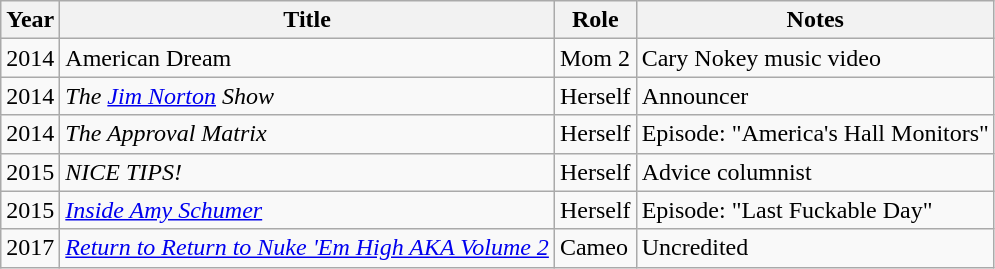<table class="wikitable sortable">
<tr>
<th>Year</th>
<th>Title</th>
<th>Role</th>
<th>Notes</th>
</tr>
<tr>
<td>2014</td>
<td>American Dream</td>
<td>Mom 2</td>
<td>Cary Nokey music video</td>
</tr>
<tr>
<td>2014</td>
<td><em>The <a href='#'>Jim Norton</a> Show</em></td>
<td>Herself</td>
<td>Announcer</td>
</tr>
<tr>
<td>2014</td>
<td><em>The Approval Matrix</em></td>
<td>Herself</td>
<td>Episode: "America's Hall Monitors"</td>
</tr>
<tr>
<td>2015</td>
<td><em>NICE TIPS!</em></td>
<td>Herself</td>
<td>Advice columnist</td>
</tr>
<tr>
<td>2015</td>
<td><em><a href='#'>Inside Amy Schumer</a></em></td>
<td>Herself</td>
<td>Episode: "Last Fuckable Day"</td>
</tr>
<tr>
<td>2017</td>
<td><em><a href='#'>Return to Return to Nuke 'Em High AKA Volume 2</a> </em></td>
<td>Cameo</td>
<td>Uncredited</td>
</tr>
</table>
